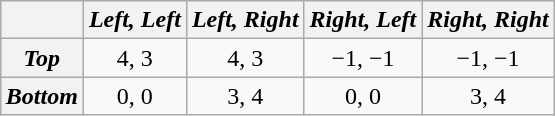<table class="wikitable" style="float:right; margin-left:1em; text-align:center;">
<tr>
<th></th>
<th><em>Left, Left</em></th>
<th><em>Left, Right</em></th>
<th><em>Right, Left</em></th>
<th><em>Right, Right</em></th>
</tr>
<tr>
<th><em>Top</em></th>
<td align=center>4, 3</td>
<td align=center>4, 3</td>
<td align=center>−1, −1</td>
<td align=center>−1, −1</td>
</tr>
<tr>
<th><em>Bottom</em></th>
<td align=center>0, 0</td>
<td align=center>3, 4</td>
<td align=center>0, 0</td>
<td align=center>3, 4</td>
</tr>
</table>
